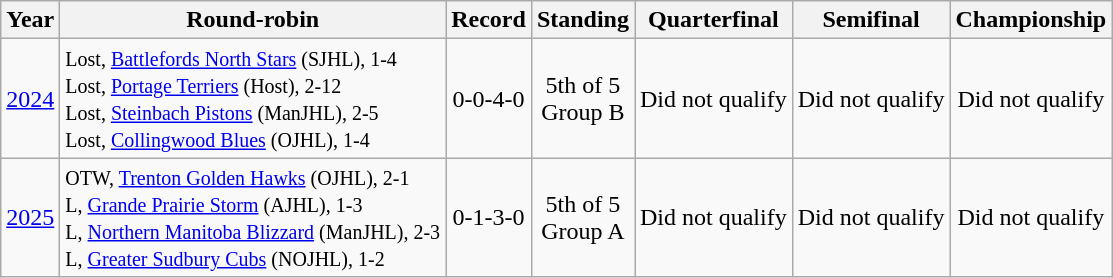<table class="wikitable" style="text-align:center;">
<tr>
<th>Year</th>
<th>Round-robin</th>
<th>Record</th>
<th>Standing</th>
<th>Quarterfinal</th>
<th>Semifinal</th>
<th>Championship</th>
</tr>
<tr>
<td><a href='#'>2024</a></td>
<td align=left><small>Lost, <a href='#'>Battlefords North Stars</a> (SJHL), 1-4<br>Lost, <a href='#'>Portage Terriers</a> (Host), 2-12<br>Lost, <a href='#'>Steinbach Pistons</a> (ManJHL), 2-5<br>Lost, <a href='#'>Collingwood Blues</a> (OJHL), 1-4</small></td>
<td>0-0-4-0</td>
<td>5th of 5 <br>Group B</td>
<td>Did not qualify</td>
<td>Did not qualify</td>
<td>Did not qualify</td>
</tr>
<tr>
<td><a href='#'>2025</a></td>
<td align=left><small>OTW, <a href='#'>Trenton Golden Hawks</a> (OJHL), 2-1<br>L, <a href='#'>Grande Prairie Storm</a> (AJHL), 1-3<br>L, <a href='#'>Northern Manitoba Blizzard</a> (ManJHL), 2-3<br>L, <a href='#'>Greater Sudbury Cubs</a> (NOJHL), 1-2</small></td>
<td>0-1-3-0</td>
<td>5th of 5 <br>Group A</td>
<td>Did not qualify</td>
<td>Did not qualify</td>
<td>Did not qualify</td>
</tr>
</table>
